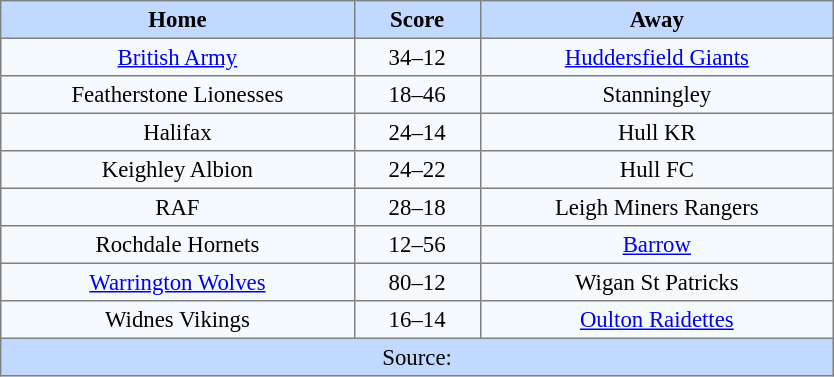<table border=1 style="border-collapse:collapse; font-size:95%; text-align:center;" cellpadding=3 cellspacing=0 width=44%>
<tr bgcolor=#C1D8FF>
<th width=19%>Home</th>
<th width=6%>Score</th>
<th width=19%>Away</th>
</tr>
<tr bgcolor=#F5FAFF>
<td><a href='#'>British Army</a></td>
<td>34–12</td>
<td><a href='#'>Huddersfield Giants</a></td>
</tr>
<tr bgcolor=#F5FAFF>
<td>Featherstone Lionesses</td>
<td>18–46</td>
<td>Stanningley</td>
</tr>
<tr bgcolor=#F5FAFF>
<td>Halifax</td>
<td>24–14</td>
<td>Hull KR</td>
</tr>
<tr bgcolor=#F5FAFF>
<td>Keighley Albion</td>
<td>24–22</td>
<td>Hull FC</td>
</tr>
<tr bgcolor=#F5FAFF>
<td>RAF</td>
<td>28–18</td>
<td>Leigh Miners Rangers</td>
</tr>
<tr bgcolor=#F5FAFF>
<td>Rochdale Hornets</td>
<td>12–56</td>
<td><a href='#'>Barrow</a></td>
</tr>
<tr bgcolor=#F5FAFF>
<td><a href='#'>Warrington Wolves</a></td>
<td>80–12</td>
<td>Wigan St Patricks</td>
</tr>
<tr bgcolor=#F5FAFF>
<td>Widnes Vikings</td>
<td>16–14</td>
<td><a href='#'>Oulton Raidettes</a></td>
</tr>
<tr bgcolor=#C1D8FF>
<td colspan=3>Source:</td>
</tr>
</table>
